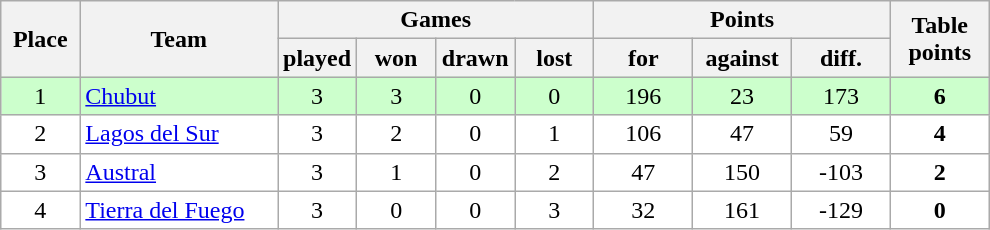<table class="wikitable">
<tr>
<th rowspan=2 width="8%">Place</th>
<th rowspan=2 width="20%">Team</th>
<th colspan=4 width="32%">Games</th>
<th colspan=3 width="30%">Points</th>
<th rowspan=2 width="10%">Table<br>points</th>
</tr>
<tr>
<th width="8%">played</th>
<th width="8%">won</th>
<th width="8%">drawn</th>
<th width="8%">lost</th>
<th width="10%">for</th>
<th width="10%">against</th>
<th width="10%">diff.</th>
</tr>
<tr align=center style="background: #ccffcc;">
<td>1</td>
<td align=left><a href='#'>Chubut</a></td>
<td>3</td>
<td>3</td>
<td>0</td>
<td>0</td>
<td>196</td>
<td>23</td>
<td>173</td>
<td><strong>6</strong></td>
</tr>
<tr align=center style="background: #ffffff;">
<td>2</td>
<td align=left><a href='#'>Lagos del Sur</a></td>
<td>3</td>
<td>2</td>
<td>0</td>
<td>1</td>
<td>106</td>
<td>47</td>
<td>59</td>
<td><strong>4</strong></td>
</tr>
<tr align=center style="background: #ffffff;">
<td>3</td>
<td align=left><a href='#'>Austral</a></td>
<td>3</td>
<td>1</td>
<td>0</td>
<td>2</td>
<td>47</td>
<td>150</td>
<td>-103</td>
<td><strong>2</strong></td>
</tr>
<tr align=center style="background: #ffffff;">
<td>4</td>
<td align=left><a href='#'>Tierra del Fuego</a></td>
<td>3</td>
<td>0</td>
<td>0</td>
<td>3</td>
<td>32</td>
<td>161</td>
<td>-129</td>
<td><strong>0</strong></td>
</tr>
</table>
